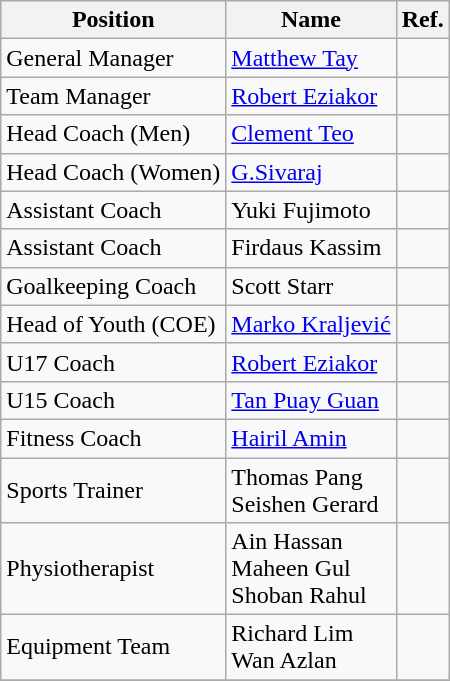<table class="wikitable">
<tr>
<th>Position</th>
<th>Name</th>
<th>Ref.</th>
</tr>
<tr>
<td>General Manager</td>
<td> <a href='#'>Matthew Tay</a></td>
<td></td>
</tr>
<tr>
<td>Team Manager</td>
<td> <a href='#'>Robert Eziakor</a></td>
<td></td>
</tr>
<tr>
<td>Head Coach (Men)</td>
<td> <a href='#'>Clement Teo</a></td>
<td></td>
</tr>
<tr>
<td>Head Coach (Women)</td>
<td> <a href='#'>G.Sivaraj</a></td>
<td></td>
</tr>
<tr>
<td>Assistant Coach</td>
<td> Yuki Fujimoto</td>
<td></td>
</tr>
<tr>
<td>Assistant Coach</td>
<td> Firdaus Kassim</td>
<td></td>
</tr>
<tr>
<td>Goalkeeping Coach</td>
<td> Scott Starr</td>
<td></td>
</tr>
<tr>
<td>Head of Youth (COE)</td>
<td> <a href='#'>Marko Kraljević</a></td>
<td></td>
</tr>
<tr>
<td>U17 Coach</td>
<td> <a href='#'>Robert Eziakor</a></td>
<td></td>
</tr>
<tr>
<td>U15 Coach</td>
<td> <a href='#'>Tan Puay Guan</a></td>
<td></td>
</tr>
<tr>
<td>Fitness Coach</td>
<td> <a href='#'>Hairil Amin</a></td>
<td></td>
</tr>
<tr>
<td>Sports Trainer</td>
<td> Thomas Pang <br>  Seishen Gerard</td>
<td></td>
</tr>
<tr>
<td>Physiotherapist</td>
<td> Ain Hassan <br>  Maheen Gul <br>  Shoban Rahul</td>
<td></td>
</tr>
<tr>
<td>Equipment Team</td>
<td> Richard Lim <br>  Wan Azlan</td>
<td></td>
</tr>
<tr>
</tr>
</table>
